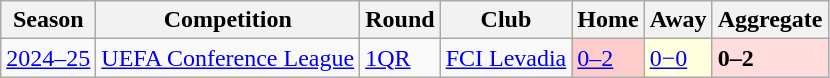<table class="wikitable">
<tr>
<th>Season</th>
<th>Competition</th>
<th>Round</th>
<th>Club</th>
<th>Home</th>
<th>Away</th>
<th>Aggregate</th>
</tr>
<tr>
<td><a href='#'>2024–25</a></td>
<td><a href='#'>UEFA Conference League</a></td>
<td><a href='#'>1QR</a></td>
<td> <a href='#'>FCI Levadia</a></td>
<td bgcolor=#ffcccc><a href='#'>0–2</a></td>
<td bgcolor=#ffffdd><a href='#'>0−0</a></td>
<td bgcolor=#ffdddd><strong>0–2</strong></td>
</tr>
</table>
